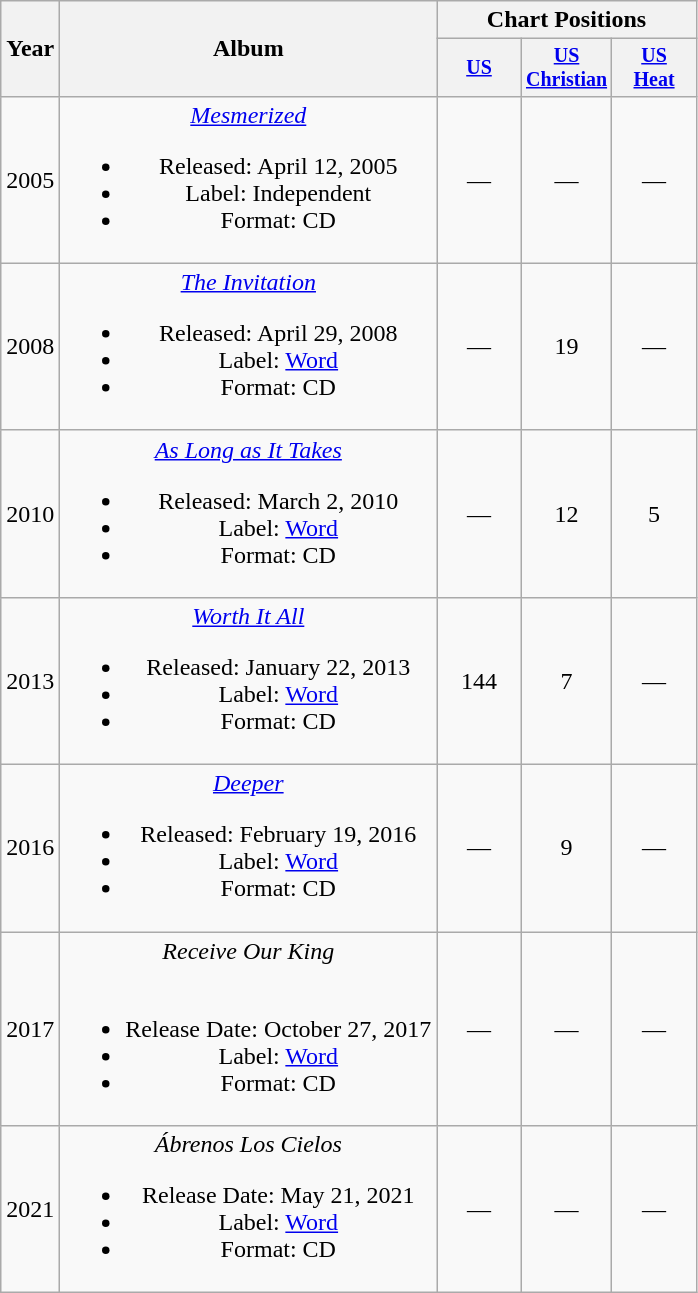<table class="wikitable" style="text-align:center;">
<tr>
<th rowspan="2">Year</th>
<th ! rowspan="2">Album</th>
<th ! colspan="3">Chart Positions</th>
</tr>
<tr style="font-size:smaller;">
<th width="50"><a href='#'>US</a></th>
<th width="50"><a href='#'>US Christian</a></th>
<th width="50"><a href='#'>US<br>Heat</a></th>
</tr>
<tr>
<td>2005</td>
<td><em><a href='#'>Mesmerized</a></em><br><ul><li>Released: April 12, 2005</li><li>Label: Independent</li><li>Format: CD</li></ul></td>
<td>—</td>
<td>—</td>
<td>—</td>
</tr>
<tr>
<td>2008</td>
<td><em><a href='#'>The Invitation</a></em><br><ul><li>Released: April 29, 2008</li><li>Label: <a href='#'>Word</a></li><li>Format: CD</li></ul></td>
<td>—</td>
<td>19</td>
<td>—</td>
</tr>
<tr>
<td>2010</td>
<td><em><a href='#'>As Long as It Takes</a></em><br><ul><li>Released: March 2, 2010</li><li>Label: <a href='#'>Word</a></li><li>Format: CD</li></ul></td>
<td>—</td>
<td>12</td>
<td>5</td>
</tr>
<tr>
<td>2013</td>
<td><em><a href='#'>Worth It All</a></em><br><ul><li>Released: January 22, 2013</li><li>Label: <a href='#'>Word</a></li><li>Format: CD</li></ul></td>
<td>144</td>
<td>7</td>
<td>—</td>
</tr>
<tr>
<td>2016</td>
<td><em><a href='#'>Deeper</a></em><br><ul><li>Released: February 19, 2016</li><li>Label: <a href='#'>Word</a></li><li>Format: CD</li></ul></td>
<td>—</td>
<td>9</td>
<td>—</td>
</tr>
<tr>
<td>2017</td>
<td><em>Receive Our King</em><br><br><ul><li>Release Date: October 27, 2017</li><li>Label: <a href='#'>Word</a></li><li>Format: CD</li></ul></td>
<td>—</td>
<td>—</td>
<td>—</td>
</tr>
<tr>
<td>2021</td>
<td><em>Ábrenos Los Cielos</em><br><ul><li>Release Date: May 21, 2021</li><li>Label: <a href='#'>Word</a></li><li>Format: CD</li></ul></td>
<td>—</td>
<td>—</td>
<td>—</td>
</tr>
</table>
